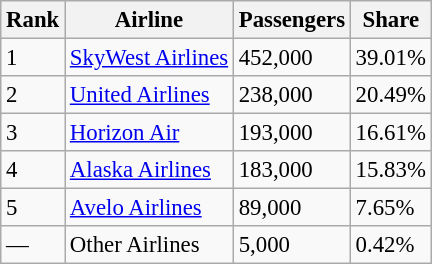<table class="wikitable sortable" style="font-size: 95%">
<tr>
<th>Rank</th>
<th>Airline</th>
<th>Passengers</th>
<th>Share</th>
</tr>
<tr>
<td>1</td>
<td><a href='#'>SkyWest Airlines</a></td>
<td>452,000</td>
<td>39.01%</td>
</tr>
<tr>
<td>2</td>
<td><a href='#'>United Airlines</a></td>
<td>238,000</td>
<td>20.49%</td>
</tr>
<tr>
<td>3</td>
<td><a href='#'>Horizon Air</a></td>
<td>193,000</td>
<td>16.61%</td>
</tr>
<tr>
<td>4</td>
<td><a href='#'>Alaska Airlines</a></td>
<td>183,000</td>
<td>15.83%</td>
</tr>
<tr>
<td>5</td>
<td><a href='#'>Avelo Airlines</a></td>
<td>89,000</td>
<td>7.65%</td>
</tr>
<tr>
<td>—</td>
<td>Other Airlines</td>
<td>5,000</td>
<td>0.42%</td>
</tr>
</table>
